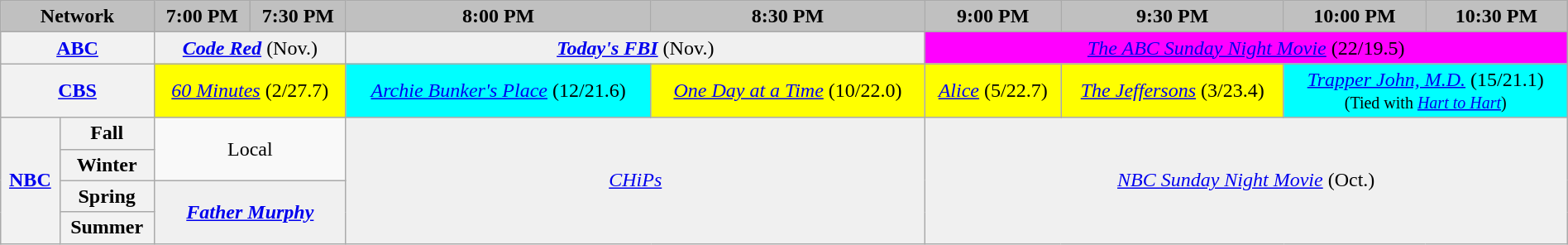<table class="wikitable plainrowheaders" style="width:100%; margin:auto; text-align:center;">
<tr>
<th colspan="2" style="background-color:#C0C0C0;text-align:center">Network</th>
<th style="background-color:#C0C0C0;text-align:center">7:00 PM</th>
<th style="background-color:#C0C0C0;text-align:center">7:30 PM</th>
<th style="background-color:#C0C0C0;text-align:center">8:00 PM</th>
<th style="background-color:#C0C0C0;text-align:center">8:30 PM</th>
<th style="background-color:#C0C0C0;text-align:center">9:00 PM</th>
<th style="background-color:#C0C0C0;text-align:center">9:30 PM</th>
<th style="background-color:#C0C0C0;text-align:center">10:00 PM</th>
<th style="background-color:#C0C0C0;text-align:center">10:30 PM</th>
</tr>
<tr>
<th bgcolor="#C0C0C0" colspan="2"><a href='#'>ABC</a></th>
<td bgcolor="#F0F0F0" colspan="2"><strong><em><a href='#'>Code Red</a></em></strong> (Nov.)</td>
<td bgcolor="#F0F0F0" colspan="2"><strong><em><a href='#'>Today's FBI</a></em></strong> (Nov.)</td>
<td bgcolor="#FF00FF" colspan="4"><em><a href='#'>The ABC Sunday Night Movie</a></em> (22/19.5)</td>
</tr>
<tr>
<th bgcolor="#C0C0C0" colspan="2"><a href='#'>CBS</a></th>
<td bgcolor="#FFFF00" colspan="2"><em><a href='#'>60 Minutes</a></em> (2/27.7)</td>
<td bgcolor="#00FFFF"><em><a href='#'>Archie Bunker's Place</a></em> (12/21.6)</td>
<td bgcolor="#FFFF00"><em><a href='#'>One Day at a Time</a></em> (10/22.0)</td>
<td bgcolor="#FFFF00"><em><a href='#'>Alice</a></em> (5/22.7)</td>
<td bgcolor="#FFFF00"><em><a href='#'>The Jeffersons</a></em> (3/23.4)</td>
<td bgcolor="#00FFFF" colspan="2"><em><a href='#'>Trapper John, M.D.</a></em> (15/21.1)<br><small>(Tied with <em><a href='#'>Hart to Hart</a></em>)</small></td>
</tr>
<tr>
<th rowspan="4" bgcolor="#C0C0C0"><a href='#'>NBC</a></th>
<th>Fall</th>
<td colspan="2" rowspan="2">Local</td>
<td colspan="2" rowspan="4" bgcolor="#F0F0F0"><em><a href='#'>CHiPs</a></em></td>
<td colspan="4" rowspan="4" bgcolor="#F0F0F0"><em><a href='#'>NBC Sunday Night Movie</a></em> (Oct.)</td>
</tr>
<tr>
<th>Winter</th>
</tr>
<tr>
<th>Spring</th>
<td colspan="2" rowspan="2" bgcolor="#F0F0F0"><strong><em><a href='#'>Father Murphy</a></em></strong></td>
</tr>
<tr>
<th>Summer</th>
</tr>
</table>
